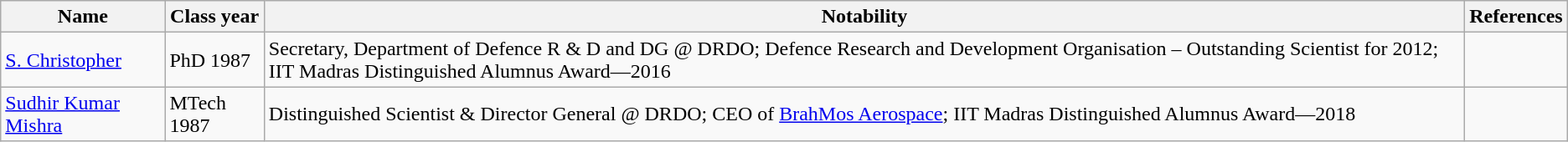<table class="wikitable">
<tr>
<th>Name</th>
<th>Class year</th>
<th>Notability</th>
<th>References</th>
</tr>
<tr>
<td><a href='#'>S. Christopher</a></td>
<td>PhD 1987</td>
<td>Secretary, Department of Defence R & D and DG @ DRDO; Defence Research and Development Organisation – Outstanding Scientist for 2012; IIT Madras Distinguished Alumnus Award—2016</td>
<td></td>
</tr>
<tr>
<td><a href='#'>Sudhir Kumar Mishra</a></td>
<td>MTech 1987</td>
<td>Distinguished Scientist & Director General @ DRDO; CEO of <a href='#'>BrahMos Aerospace</a>; IIT Madras Distinguished Alumnus Award—2018</td>
<td></td>
</tr>
</table>
